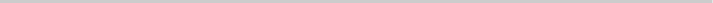<table border="0" width=475px border="0" cellpadding="0" cellspacing="0" style="font-size: 85%; border: 1px solid #CCCCCC; margin: 0.3em;">
<tr>
<td></td>
<td></td>
<td></td>
</tr>
</table>
